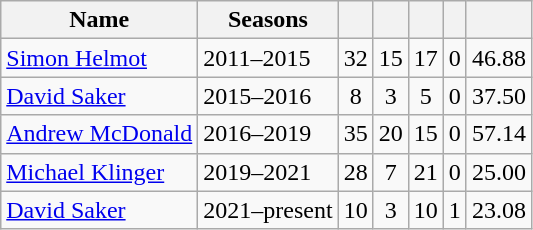<table class="wikitable">
<tr>
<th>Name</th>
<th>Seasons</th>
<th></th>
<th></th>
<th></th>
<th></th>
<th></th>
</tr>
<tr>
<td align=left><a href='#'>Simon Helmot</a></td>
<td>2011–2015</td>
<td style="text-align:center">32</td>
<td style="text-align:center">15</td>
<td style="text-align:center">17</td>
<td style="text-align:center">0</td>
<td style="text-align:center">46.88</td>
</tr>
<tr>
<td align=left><a href='#'>David Saker</a></td>
<td>2015–2016</td>
<td style="text-align:center">8</td>
<td style="text-align:center">3</td>
<td style="text-align:center">5</td>
<td style="text-align:center">0</td>
<td style="text-align:center">37.50</td>
</tr>
<tr>
<td align=left><a href='#'>Andrew McDonald</a></td>
<td>2016–2019</td>
<td style="text-align:center">35</td>
<td style="text-align:center">20</td>
<td style="text-align:center">15</td>
<td style="text-align:center">0</td>
<td style="text-align:center">57.14</td>
</tr>
<tr>
<td align=left><a href='#'>Michael Klinger</a></td>
<td>2019–2021</td>
<td style="text-align:center">28</td>
<td style="text-align:center">7</td>
<td style="text-align:center">21</td>
<td style="text-align:center">0</td>
<td style="text-align:center">25.00</td>
</tr>
<tr>
<td align=left><a href='#'>David Saker</a></td>
<td>2021–present</td>
<td style="text-align:center">10</td>
<td style="text-align:center">3</td>
<td style="text-align:center">10</td>
<td style="text-align:center">1</td>
<td style="text-align:center">23.08</td>
</tr>
</table>
